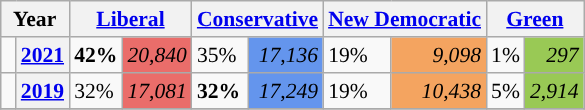<table class="wikitable" style="float:right; width:400; font-size:90%; margin-left:1em;">
<tr>
<th colspan="2" scope="col">Year</th>
<th colspan="2" scope="col"><a href='#'>Liberal</a></th>
<th colspan="2" scope="col"><a href='#'>Conservative</a></th>
<th colspan="2" scope="col"><a href='#'>New Democratic</a></th>
<th colspan="2" scope="col"><a href='#'>Green</a></th>
</tr>
<tr>
<td style="width: 0.25em; background-color: "></td>
<th><a href='#'>2021</a></th>
<td><strong>42%</strong></td>
<td style="text-align:right; background:#EA6D6A;"><em>20,840</em></td>
<td>35%</td>
<td style="text-align:right; background:#6495ED;"><em>17,136</em></td>
<td>19%</td>
<td style="text-align:right; background:#F4A460;"><em>9,098</em></td>
<td>1%</td>
<td style="text-align:right; background:#99C955;"><em>297</em></td>
</tr>
<tr>
<td style="width: 0.25em; background-color: "></td>
<th><a href='#'>2019</a></th>
<td>32%</td>
<td style="text-align:right; background:#EA6D6A;"><em>17,081</em></td>
<td><strong>32%</strong></td>
<td style="text-align:right; background:#6495ED;"><em>17,249</em></td>
<td>19%</td>
<td style="text-align:right; background:#F4A460;"><em>10,438</em></td>
<td>5%</td>
<td style="text-align:right; background:#99C955;"><em>2,914</em></td>
</tr>
<tr>
</tr>
</table>
